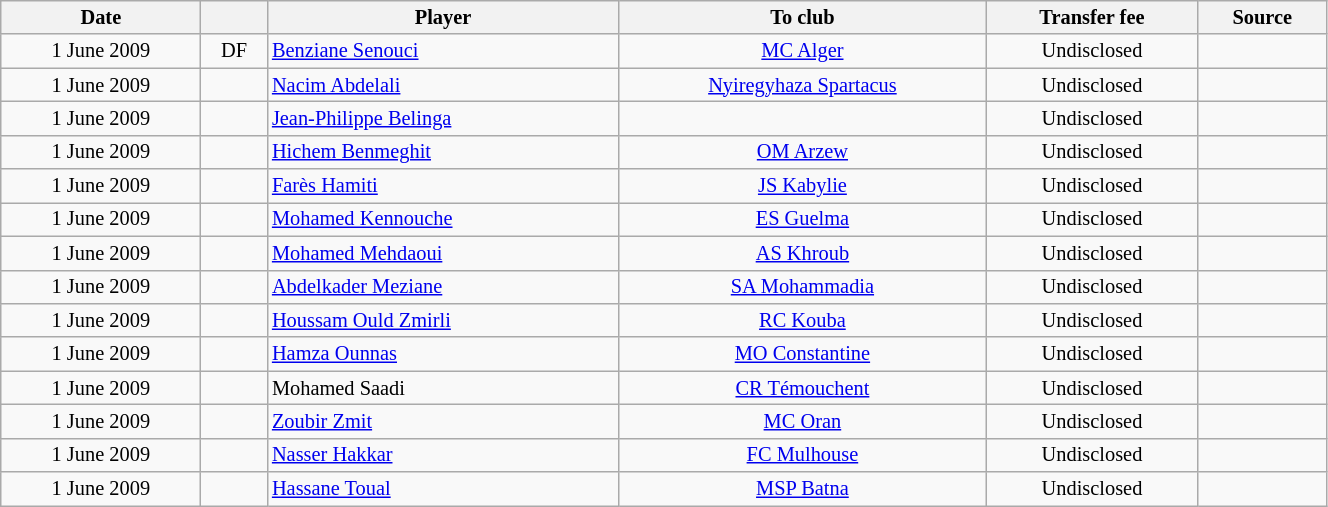<table class="wikitable sortable" style="width:70%; text-align:center; font-size:85%; text-align:centre;">
<tr>
<th>Date</th>
<th></th>
<th>Player</th>
<th>To club</th>
<th>Transfer fee</th>
<th>Source</th>
</tr>
<tr>
<td>1 June 2009</td>
<td>DF</td>
<td align=left> <a href='#'>Benziane Senouci</a></td>
<td><a href='#'>MC Alger</a></td>
<td>Undisclosed</td>
<td></td>
</tr>
<tr>
<td>1 June 2009</td>
<td></td>
<td align=left> <a href='#'>Nacim Abdelali</a></td>
<td> <a href='#'>Nyiregyhaza Spartacus</a></td>
<td>Undisclosed</td>
<td></td>
</tr>
<tr>
<td>1 June 2009</td>
<td></td>
<td align=left> <a href='#'>Jean-Philippe Belinga</a></td>
<td></td>
<td>Undisclosed</td>
<td></td>
</tr>
<tr>
<td>1 June 2009</td>
<td></td>
<td align=left> <a href='#'>Hichem Benmeghit</a></td>
<td><a href='#'>OM Arzew</a></td>
<td>Undisclosed</td>
<td></td>
</tr>
<tr>
<td>1 June 2009</td>
<td></td>
<td align=left> <a href='#'>Farès Hamiti</a></td>
<td><a href='#'>JS Kabylie </a></td>
<td>Undisclosed</td>
<td></td>
</tr>
<tr>
<td>1 June 2009</td>
<td></td>
<td align=left> <a href='#'>Mohamed Kennouche</a></td>
<td><a href='#'>ES Guelma</a></td>
<td>Undisclosed</td>
<td></td>
</tr>
<tr>
<td>1 June 2009</td>
<td></td>
<td align=left> <a href='#'>Mohamed Mehdaoui</a></td>
<td><a href='#'>AS Khroub</a></td>
<td>Undisclosed</td>
<td></td>
</tr>
<tr>
<td>1 June 2009</td>
<td></td>
<td align=left> <a href='#'>Abdelkader Meziane</a></td>
<td><a href='#'>SA Mohammadia</a></td>
<td>Undisclosed</td>
<td></td>
</tr>
<tr>
<td>1 June 2009</td>
<td></td>
<td align=left> <a href='#'>Houssam Ould Zmirli</a></td>
<td><a href='#'>RC Kouba </a></td>
<td>Undisclosed</td>
<td></td>
</tr>
<tr>
<td>1 June 2009</td>
<td></td>
<td align=left> <a href='#'>Hamza Ounnas</a></td>
<td><a href='#'>MO Constantine</a></td>
<td>Undisclosed</td>
<td></td>
</tr>
<tr>
<td>1 June 2009</td>
<td></td>
<td align=left> Mohamed Saadi</td>
<td><a href='#'>CR Témouchent</a></td>
<td>Undisclosed</td>
<td></td>
</tr>
<tr>
<td>1 June 2009</td>
<td></td>
<td align=left> <a href='#'>Zoubir Zmit</a></td>
<td><a href='#'>MC Oran</a></td>
<td>Undisclosed</td>
<td></td>
</tr>
<tr>
<td>1 June 2009</td>
<td></td>
<td align=left> <a href='#'>Nasser Hakkar</a></td>
<td> <a href='#'>FC Mulhouse</a></td>
<td>Undisclosed</td>
<td></td>
</tr>
<tr>
<td>1 June 2009</td>
<td></td>
<td align=left> <a href='#'>Hassane Toual</a></td>
<td><a href='#'>MSP Batna </a></td>
<td>Undisclosed</td>
<td></td>
</tr>
</table>
